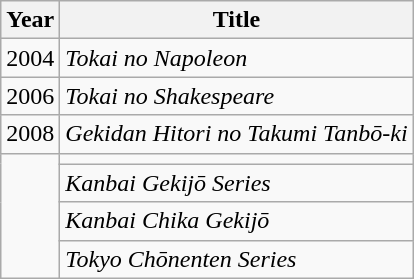<table class="wikitable">
<tr>
<th>Year</th>
<th>Title</th>
</tr>
<tr>
<td>2004</td>
<td><em>Tokai no Napoleon</em></td>
</tr>
<tr>
<td>2006</td>
<td><em>Tokai no Shakespeare</em></td>
</tr>
<tr>
<td>2008</td>
<td><em>Gekidan Hitori no Takumi Tanbō-ki</em></td>
</tr>
<tr>
<td rowspan="4"></td>
<td><em></em></td>
</tr>
<tr>
<td><em>Kanbai Gekijō Series</em></td>
</tr>
<tr>
<td><em>Kanbai Chika Gekijō</em></td>
</tr>
<tr>
<td><em>Tokyo Chōnenten Series</em></td>
</tr>
</table>
